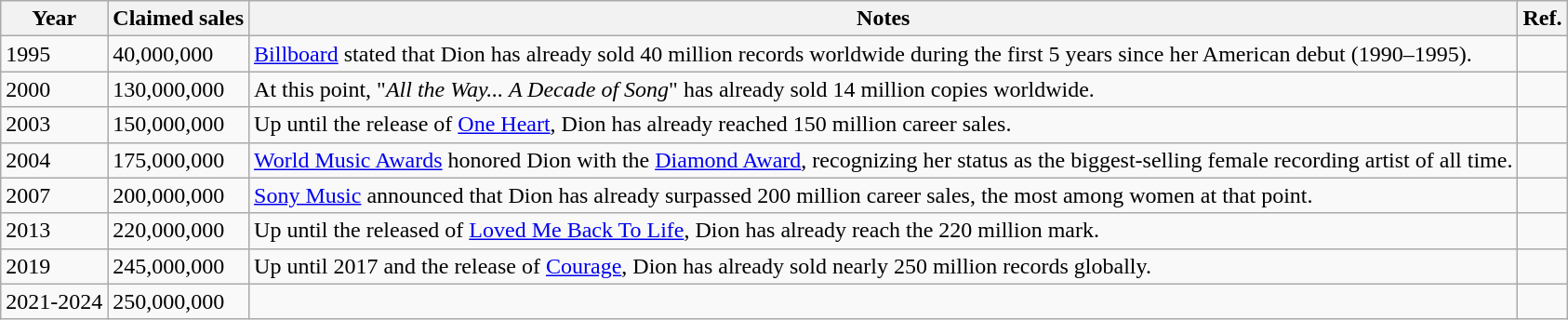<table class="wikitable">
<tr>
<th>Year</th>
<th>Claimed sales</th>
<th>Notes</th>
<th>Ref.</th>
</tr>
<tr>
<td>1995</td>
<td>40,000,000</td>
<td><a href='#'>Billboard</a> stated that Dion has already sold 40 million records worldwide during the first 5 years since her American debut (1990–1995).</td>
<td></td>
</tr>
<tr>
<td>2000</td>
<td>130,000,000</td>
<td>At this point, "<em>All the Way... A Decade of Song</em>" has already sold 14 million copies worldwide.</td>
<td></td>
</tr>
<tr>
<td>2003</td>
<td>150,000,000</td>
<td>Up until the release of <a href='#'>One Heart</a>, Dion has already reached 150 million career sales.</td>
<td></td>
</tr>
<tr>
<td>2004</td>
<td>175,000,000</td>
<td><a href='#'>World Music Awards</a> honored Dion with the <a href='#'>Diamond Award</a>, recognizing her status as the biggest-selling female recording artist of all time.</td>
<td></td>
</tr>
<tr>
<td>2007</td>
<td>200,000,000</td>
<td><a href='#'>Sony Music</a> announced that Dion has already surpassed 200 million career sales, the most among women at that point.</td>
<td></td>
</tr>
<tr>
<td>2013</td>
<td>220,000,000</td>
<td>Up until the released of <a href='#'>Loved Me Back To Life</a>, Dion has already reach the 220 million mark.</td>
<td></td>
</tr>
<tr>
<td>2019</td>
<td>245,000,000</td>
<td>Up until 2017 and the release of <a href='#'>Courage</a>, Dion has already sold nearly 250 million records globally.</td>
<td></td>
</tr>
<tr>
<td>2021-2024</td>
<td>250,000,000</td>
<td></td>
<td></td>
</tr>
</table>
